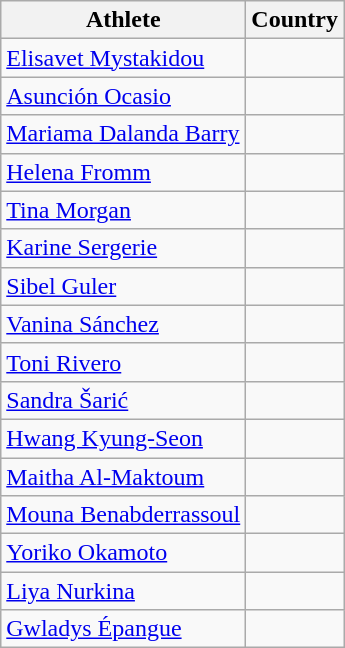<table class="wikitable sortable" style="text-align:center">
<tr>
<th>Athlete</th>
<th>Country</th>
</tr>
<tr>
<td align="left"><a href='#'>Elisavet Mystakidou</a></td>
<td></td>
</tr>
<tr>
<td align="left"><a href='#'>Asunción Ocasio</a></td>
<td></td>
</tr>
<tr>
<td align="left"><a href='#'>Mariama Dalanda Barry</a></td>
<td></td>
</tr>
<tr>
<td align="left"><a href='#'>Helena Fromm</a></td>
<td></td>
</tr>
<tr>
<td align="left"><a href='#'>Tina Morgan</a></td>
<td></td>
</tr>
<tr>
<td align="left"><a href='#'>Karine Sergerie</a></td>
<td></td>
</tr>
<tr>
<td align="left"><a href='#'>Sibel Guler</a></td>
<td></td>
</tr>
<tr>
<td align="left"><a href='#'>Vanina Sánchez</a></td>
<td></td>
</tr>
<tr>
<td align="left"><a href='#'>Toni Rivero</a></td>
<td></td>
</tr>
<tr>
<td align="left"><a href='#'>Sandra Šarić</a></td>
<td></td>
</tr>
<tr>
<td align="left"><a href='#'>Hwang Kyung-Seon</a></td>
<td></td>
</tr>
<tr>
<td align="left"><a href='#'>Maitha Al-Maktoum</a></td>
<td></td>
</tr>
<tr>
<td align="left"><a href='#'>Mouna Benabderrassoul</a></td>
<td></td>
</tr>
<tr>
<td align="left"><a href='#'>Yoriko Okamoto</a></td>
<td></td>
</tr>
<tr>
<td align="left"><a href='#'>Liya Nurkina</a></td>
<td></td>
</tr>
<tr>
<td align="left"><a href='#'>Gwladys Épangue</a></td>
<td></td>
</tr>
</table>
